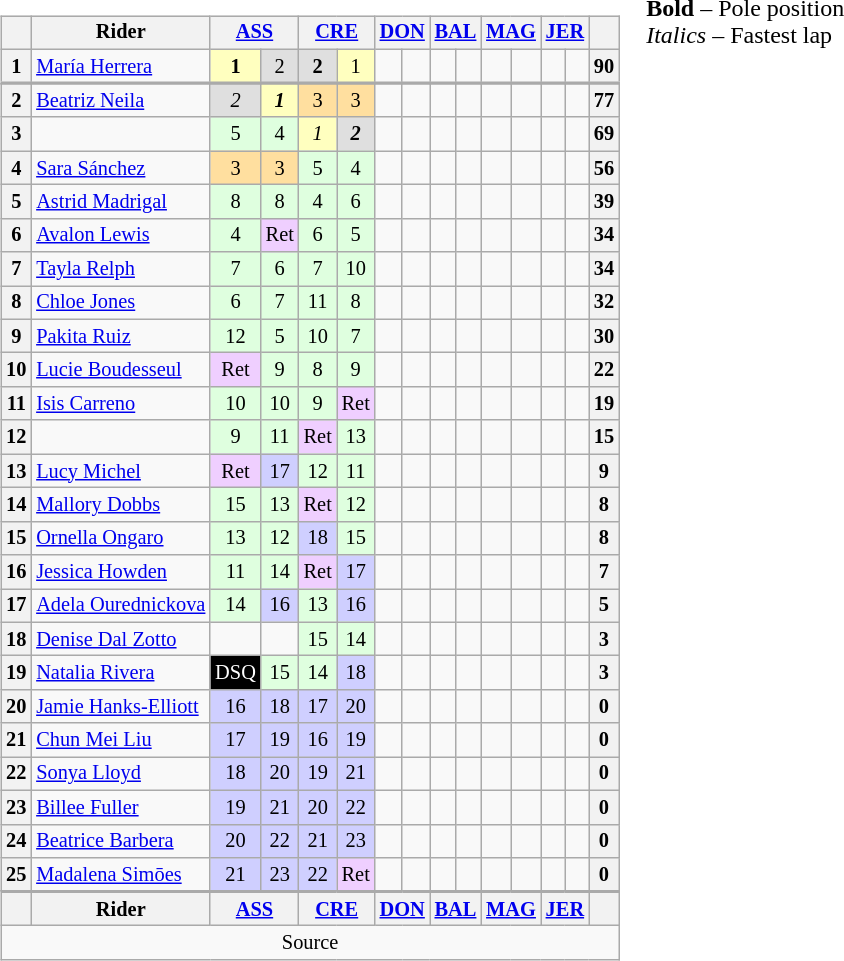<table>
<tr>
<td><br><table class="wikitable" style="font-size:85%; text-align:center">
<tr>
<th></th>
<th>Rider</th>
<th colspan=2><a href='#'>ASS</a><br></th>
<th colspan=2><a href='#'>CRE</a><br></th>
<th colspan=2><a href='#'>DON</a><br></th>
<th colspan=2><a href='#'>BAL</a><br></th>
<th colspan=2><a href='#'>MAG</a><br></th>
<th colspan=2><a href='#'>JER</a><br></th>
<th></th>
</tr>
<tr>
<th>1</th>
<td align="left"> <a href='#'>María Herrera</a></td>
<td style="background:#ffffbf;"><strong>1</strong></td>
<td style="background:#dfdfdf;">2</td>
<td style="background:#dfdfdf;"><strong>2</strong></td>
<td style="background:#ffffbf;">1</td>
<td style="background:#;"></td>
<td style="background:#;"></td>
<td style="background:#;"></td>
<td style="background:#;"></td>
<td style="background:#;"></td>
<td style="background:#;"></td>
<td style="background:#;"></td>
<td style="background:#;"></td>
<th>90</th>
</tr>
<tr style="border-top:2px solid #aaaaaa">
</tr>
<tr>
<th>2</th>
<td align="left"> <a href='#'>Beatriz Neila</a></td>
<td style="background:#dfdfdf;"><em>2</em></td>
<td style="background:#ffffbf;"><strong><em>1</em></strong></td>
<td style="background:#ffdf9f;">3</td>
<td style="background:#ffdf9f;">3</td>
<td style="background:#;"></td>
<td style="background:#;"></td>
<td style="background:#;"></td>
<td style="background:#;"></td>
<td style="background:#;"></td>
<td style="background:#;"></td>
<td style="background:#;"></td>
<td style="background:#;"></td>
<th>77</th>
</tr>
<tr>
<th>3</th>
<td align="left"> </td>
<td style="background:#dfffdf;">5</td>
<td style="background:#dfffdf;">4</td>
<td style="background:#ffffbf;"><em>1</em></td>
<td style="background:#dfdfdf;"><strong><em>2</em></strong></td>
<td style="background:#;"></td>
<td style="background:#;"></td>
<td style="background:#;"></td>
<td style="background:#;"></td>
<td style="background:#;"></td>
<td style="background:#;"></td>
<td style="background:#;"></td>
<td style="background:#;"></td>
<th>69</th>
</tr>
<tr>
<th>4</th>
<td align="left"> <a href='#'>Sara Sánchez</a></td>
<td style="background:#ffdf9f;">3</td>
<td style="background:#ffdf9f;">3</td>
<td style="background:#dfffdf;">5</td>
<td style="background:#dfffdf;">4</td>
<td style="background:#;"></td>
<td style="background:#;"></td>
<td style="background:#;"></td>
<td style="background:#;"></td>
<td style="background:#;"></td>
<td style="background:#;"></td>
<td style="background:#;"></td>
<td style="background:#;"></td>
<th>56</th>
</tr>
<tr>
<th>5</th>
<td align="left"> <a href='#'>Astrid Madrigal</a></td>
<td style="background:#dfffdf;">8</td>
<td style="background:#dfffdf;">8</td>
<td style="background:#dfffdf;">4</td>
<td style="background:#dfffdf;">6</td>
<td style="background:#;"></td>
<td style="background:#;"></td>
<td style="background:#;"></td>
<td style="background:#;"></td>
<td style="background:#;"></td>
<td style="background:#;"></td>
<td style="background:#;"></td>
<td style="background:#;"></td>
<th>39</th>
</tr>
<tr>
<th>6</th>
<td align="left"> <a href='#'>Avalon Lewis</a></td>
<td style="background:#dfffdf;">4</td>
<td style="background:#efcfff;">Ret</td>
<td style="background:#dfffdf;">6</td>
<td style="background:#dfffdf;">5</td>
<td style="background:#;"></td>
<td style="background:#;"></td>
<td style="background:#;"></td>
<td style="background:#;"></td>
<td style="background:#;"></td>
<td style="background:#;"></td>
<td style="background:#;"></td>
<td style="background:#;"></td>
<th>34</th>
</tr>
<tr>
<th>7</th>
<td align="left"> <a href='#'>Tayla Relph</a></td>
<td style="background:#dfffdf;">7</td>
<td style="background:#dfffdf;">6</td>
<td style="background:#dfffdf;">7</td>
<td style="background:#dfffdf;">10</td>
<td style="background:#;"></td>
<td style="background:#;"></td>
<td style="background:#;"></td>
<td style="background:#;"></td>
<td style="background:#;"></td>
<td style="background:#;"></td>
<td style="background:#;"></td>
<td style="background:#;"></td>
<th>34</th>
</tr>
<tr>
<th>8</th>
<td align="left"> <a href='#'>Chloe Jones</a></td>
<td style="background:#dfffdf;">6</td>
<td style="background:#dfffdf;">7</td>
<td style="background:#dfffdf;">11</td>
<td style="background:#dfffdf;">8</td>
<td style="background:#;"></td>
<td style="background:#;"></td>
<td style="background:#;"></td>
<td style="background:#;"></td>
<td style="background:#;"></td>
<td style="background:#;"></td>
<td style="background:#;"></td>
<td style="background:#;"></td>
<th>32</th>
</tr>
<tr>
<th>9</th>
<td align="left"> <a href='#'>Pakita Ruiz</a></td>
<td style="background:#dfffdf;">12</td>
<td style="background:#dfffdf;">5</td>
<td style="background:#dfffdf;">10</td>
<td style="background:#dfffdf;">7</td>
<td style="background:#;"></td>
<td style="background:#;"></td>
<td style="background:#;"></td>
<td style="background:#;"></td>
<td style="background:#;"></td>
<td style="background:#;"></td>
<td style="background:#;"></td>
<td style="background:#;"></td>
<th>30</th>
</tr>
<tr>
<th>10</th>
<td align="left"> <a href='#'>Lucie Boudesseul</a></td>
<td style="background:#efcfff;">Ret</td>
<td style="background:#dfffdf;">9</td>
<td style="background:#dfffdf;">8</td>
<td style="background:#dfffdf;">9</td>
<td style="background:#;"></td>
<td style="background:#;"></td>
<td style="background:#;"></td>
<td style="background:#;"></td>
<td style="background:#;"></td>
<td style="background:#;"></td>
<td style="background:#;"></td>
<td style="background:#;"></td>
<th>22</th>
</tr>
<tr>
<th>11</th>
<td align="left"> <a href='#'>Isis Carreno</a></td>
<td style="background:#dfffdf;">10</td>
<td style="background:#dfffdf;">10</td>
<td style="background:#dfffdf;">9</td>
<td style="background:#efcfff;">Ret</td>
<td style="background:#;"></td>
<td style="background:#;"></td>
<td style="background:#;"></td>
<td style="background:#;"></td>
<td style="background:#;"></td>
<td style="background:#;"></td>
<td style="background:#;"></td>
<td style="background:#;"></td>
<th>19</th>
</tr>
<tr>
<th>12</th>
<td align="left"> </td>
<td style="background:#dfffdf;">9</td>
<td style="background:#dfffdf;">11</td>
<td style="background:#efcfff;">Ret</td>
<td style="background:#dfffdf;">13</td>
<td style="background:#;"></td>
<td style="background:#;"></td>
<td style="background:#;"></td>
<td style="background:#;"></td>
<td style="background:#;"></td>
<td style="background:#;"></td>
<td style="background:#;"></td>
<td style="background:#;"></td>
<th>15</th>
</tr>
<tr>
<th>13</th>
<td align="left"> <a href='#'>Lucy Michel</a></td>
<td style="background:#efcfff;">Ret</td>
<td style="background:#cfcfff;">17</td>
<td style="background:#dfffdf;">12</td>
<td style="background:#dfffdf;">11</td>
<td style="background:#;"></td>
<td style="background:#;"></td>
<td style="background:#;"></td>
<td style="background:#;"></td>
<td style="background:#;"></td>
<td style="background:#;"></td>
<td style="background:#;"></td>
<td style="background:#;"></td>
<th>9</th>
</tr>
<tr>
<th>14</th>
<td align="left"> <a href='#'>Mallory Dobbs</a></td>
<td style="background:#dfffdf;">15</td>
<td style="background:#dfffdf;">13</td>
<td style="background:#efcfff;">Ret</td>
<td style="background:#dfffdf;">12</td>
<td style="background:#;"></td>
<td style="background:#;"></td>
<td style="background:#;"></td>
<td style="background:#;"></td>
<td style="background:#;"></td>
<td style="background:#;"></td>
<td style="background:#;"></td>
<td style="background:#;"></td>
<th>8</th>
</tr>
<tr>
<th>15</th>
<td align="left"> <a href='#'>Ornella Ongaro</a></td>
<td style="background:#dfffdf;">13</td>
<td style="background:#dfffdf;">12</td>
<td style="background:#cfcfff;">18</td>
<td style="background:#dfffdf;">15</td>
<td style="background:#;"></td>
<td style="background:#;"></td>
<td style="background:#;"></td>
<td style="background:#;"></td>
<td style="background:#;"></td>
<td style="background:#;"></td>
<td style="background:#;"></td>
<td style="background:#;"></td>
<th>8</th>
</tr>
<tr>
<th>16</th>
<td align="left"> <a href='#'>Jessica Howden</a></td>
<td style="background:#dfffdf;">11</td>
<td style="background:#dfffdf;">14</td>
<td style="background:#efcfff;">Ret</td>
<td style="background:#cfcfff;">17</td>
<td style="background:#;"></td>
<td style="background:#;"></td>
<td style="background:#;"></td>
<td style="background:#;"></td>
<td style="background:#;"></td>
<td style="background:#;"></td>
<td style="background:#;"></td>
<td style="background:#;"></td>
<th>7</th>
</tr>
<tr>
<th>17</th>
<td align="left"> <a href='#'>Adela Ourednickova</a></td>
<td style="background:#dfffdf;">14</td>
<td style="background:#cfcfff;">16</td>
<td style="background:#dfffdf;">13</td>
<td style="background:#cfcfff;">16</td>
<td style="background:#;"></td>
<td style="background:#;"></td>
<td style="background:#;"></td>
<td style="background:#;"></td>
<td style="background:#;"></td>
<td style="background:#;"></td>
<td style="background:#;"></td>
<td style="background:#;"></td>
<th>5</th>
</tr>
<tr>
<th>18</th>
<td align="left"> <a href='#'>Denise Dal Zotto</a></td>
<td style="background:#;"></td>
<td style="background:#;"></td>
<td style="background:#dfffdf;">15</td>
<td style="background:#dfffdf;">14</td>
<td style="background:#;"></td>
<td style="background:#;"></td>
<td style="background:#;"></td>
<td style="background:#;"></td>
<td style="background:#;"></td>
<td style="background:#;"></td>
<td style="background:#;"></td>
<td style="background:#;"></td>
<th>3</th>
</tr>
<tr>
<th>19</th>
<td align="left" nowrap> <a href='#'>Natalia Rivera</a></td>
<td style="background-color:#000000;color:white">DSQ</td>
<td style="background:#dfffdf;">15</td>
<td style="background:#dfffdf;">14</td>
<td style="background:#cfcfff;">18</td>
<td style="background:#;"></td>
<td style="background:#;"></td>
<td style="background:#;"></td>
<td style="background:#;"></td>
<td style="background:#;"></td>
<td style="background:#;"></td>
<td style="background:#;"></td>
<td style="background:#;"></td>
<th>3</th>
</tr>
<tr>
<th>20</th>
<td align="left"> <a href='#'>Jamie Hanks-Elliott</a></td>
<td style="background:#cfcfff;">16</td>
<td style="background:#cfcfff;">18</td>
<td style="background:#cfcfff;">17</td>
<td style="background:#cfcfff;">20</td>
<td style="background:#;"></td>
<td style="background:#;"></td>
<td style="background:#;"></td>
<td style="background:#;"></td>
<td style="background:#;"></td>
<td style="background:#;"></td>
<td style="background:#;"></td>
<td style="background:#;"></td>
<th>0</th>
</tr>
<tr>
<th>21</th>
<td align="left"> <a href='#'>Chun Mei Liu</a></td>
<td style="background:#cfcfff;">17</td>
<td style="background:#cfcfff;">19</td>
<td style="background:#cfcfff;">16</td>
<td style="background:#cfcfff;">19</td>
<td style="background:#;"></td>
<td style="background:#;"></td>
<td style="background:#;"></td>
<td style="background:#;"></td>
<td style="background:#;"></td>
<td style="background:#;"></td>
<td style="background:#;"></td>
<td style="background:#;"></td>
<th>0</th>
</tr>
<tr>
<th>22</th>
<td align="left"> <a href='#'>Sonya Lloyd</a></td>
<td style="background:#cfcfff;">18</td>
<td style="background:#cfcfff;">20</td>
<td style="background:#cfcfff;">19</td>
<td style="background:#cfcfff;">21</td>
<td style="background:#;"></td>
<td style="background:#;"></td>
<td style="background:#;"></td>
<td style="background:#;"></td>
<td style="background:#;"></td>
<td style="background:#;"></td>
<td style="background:#;"></td>
<td style="background:#;"></td>
<th>0</th>
</tr>
<tr>
<th>23</th>
<td align="left"> <a href='#'>Billee Fuller</a></td>
<td style="background:#cfcfff;">19</td>
<td style="background:#cfcfff;">21</td>
<td style="background:#cfcfff;">20</td>
<td style="background:#cfcfff;">22</td>
<td style="background:#;"></td>
<td style="background:#;"></td>
<td style="background:#;"></td>
<td style="background:#;"></td>
<td style="background:#;"></td>
<td style="background:#;"></td>
<td style="background:#;"></td>
<td style="background:#;"></td>
<th>0</th>
</tr>
<tr>
<th>24</th>
<td align="left"> <a href='#'>Beatrice Barbera</a></td>
<td style="background:#cfcfff;">20</td>
<td style="background:#cfcfff;">22</td>
<td style="background:#cfcfff;">21</td>
<td style="background:#cfcfff;">23</td>
<td style="background:#;"></td>
<td style="background:#;"></td>
<td style="background:#;"></td>
<td style="background:#;"></td>
<td style="background:#;"></td>
<td style="background:#;"></td>
<td style="background:#;"></td>
<td style="background:#;"></td>
<th>0</th>
</tr>
<tr>
<th>25</th>
<td align="left"> <a href='#'>Madalena Simōes</a></td>
<td style="background:#cfcfff;">21</td>
<td style="background:#cfcfff;">23</td>
<td style="background:#cfcfff;">22</td>
<td style="background:#efcfff;">Ret</td>
<td style="background:#;"></td>
<td style="background:#;"></td>
<td style="background:#;"></td>
<td style="background:#;"></td>
<td style="background:#;"></td>
<td style="background:#;"></td>
<td style="background:#;"></td>
<td style="background:#;"></td>
<th>0</th>
</tr>
<tr>
</tr>
<tr style="border-top:2px solid #aaaaaa">
<th></th>
<th>Rider</th>
<th colspan=2><a href='#'>ASS</a><br></th>
<th colspan=2><a href='#'>CRE</a><br></th>
<th colspan=2><a href='#'>DON</a><br></th>
<th colspan=2><a href='#'>BAL</a><br></th>
<th colspan=2><a href='#'>MAG</a><br></th>
<th colspan=2><a href='#'>JER</a><br></th>
<th></th>
</tr>
<tr>
<td colspan=15>Source</td>
</tr>
</table>
</td>
<td valign="top"><br>
<span><strong>Bold</strong> – Pole position<br><em>Italics</em> – Fastest lap</span></td>
</tr>
</table>
